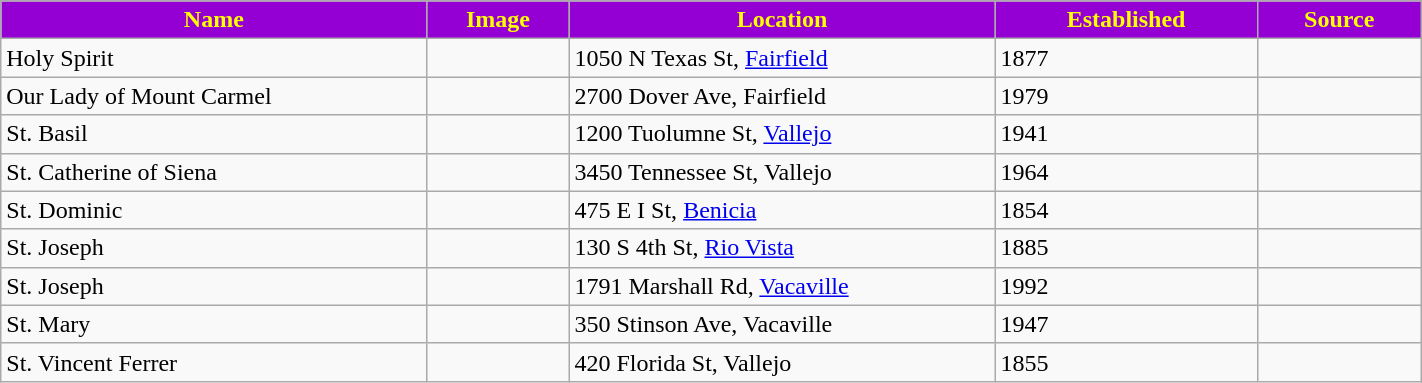<table class="wikitable sortable" style="width:75%">
<tr>
<th style="background:darkviolet; color:yellow;" width="30%"><strong>Name</strong></th>
<th style="background:darkviolet; color:yellow;" width="10%"><strong>Image</strong></th>
<th style="background:darkviolet; color:yellow;" width="30%"><strong>Location</strong></th>
<th style="background:darkviolet; color:yellow;" width="15"><strong>Established</strong></th>
<th style="background:darkviolet; color:yellow;" width="10"><strong>Source</strong></th>
</tr>
<tr>
<td>Holy Spirit</td>
<td></td>
<td>1050 N Texas St, <a href='#'>Fairfield</a></td>
<td>1877</td>
<td></td>
</tr>
<tr>
<td>Our Lady of Mount Carmel</td>
<td></td>
<td>2700 Dover Ave, Fairfield</td>
<td>1979</td>
<td></td>
</tr>
<tr>
<td>St. Basil</td>
<td></td>
<td>1200 Tuolumne St, <a href='#'>Vallejo</a></td>
<td>1941</td>
<td></td>
</tr>
<tr>
<td>St. Catherine of Siena</td>
<td></td>
<td>3450 Tennessee St, Vallejo</td>
<td>1964</td>
<td></td>
</tr>
<tr>
<td>St. Dominic</td>
<td></td>
<td>475 E I St, <a href='#'>Benicia</a></td>
<td>1854</td>
<td></td>
</tr>
<tr>
<td>St. Joseph</td>
<td></td>
<td>130 S 4th St, <a href='#'>Rio Vista</a></td>
<td>1885</td>
<td></td>
</tr>
<tr>
<td>St. Joseph</td>
<td></td>
<td>1791 Marshall Rd, <a href='#'>Vacaville</a></td>
<td>1992</td>
<td></td>
</tr>
<tr>
<td>St. Mary</td>
<td></td>
<td>350 Stinson Ave, Vacaville</td>
<td>1947</td>
<td></td>
</tr>
<tr>
<td>St. Vincent Ferrer</td>
<td></td>
<td>420 Florida St, Vallejo</td>
<td>1855</td>
<td></td>
</tr>
</table>
